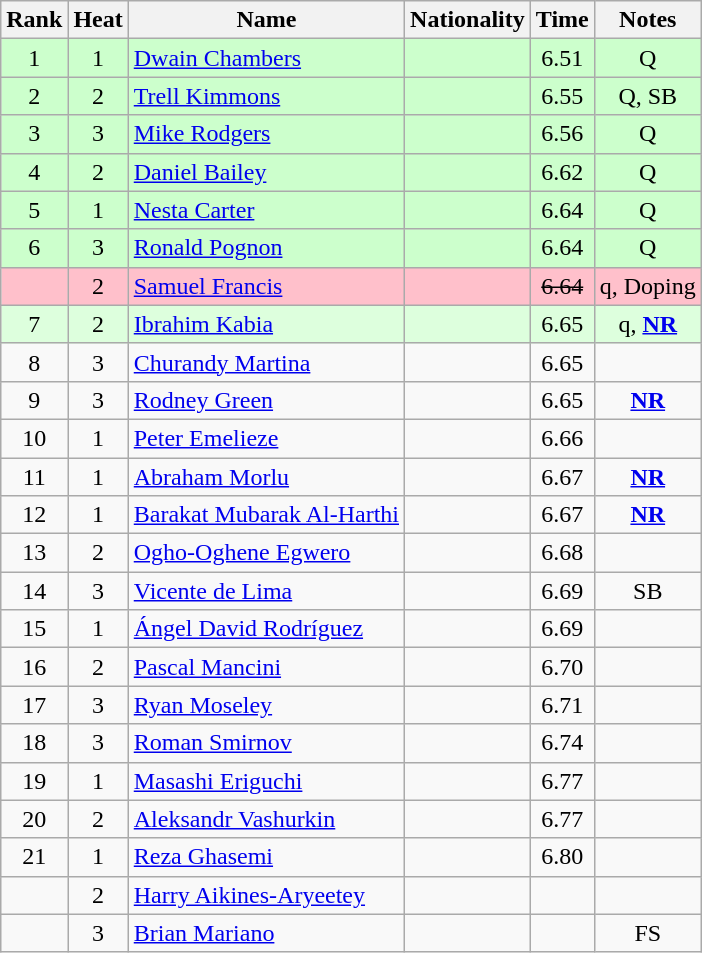<table class="wikitable sortable" style="text-align:center">
<tr>
<th>Rank</th>
<th>Heat</th>
<th>Name</th>
<th>Nationality</th>
<th>Time</th>
<th>Notes</th>
</tr>
<tr bgcolor=ccffcc>
<td>1</td>
<td>1</td>
<td align=left><a href='#'>Dwain Chambers</a></td>
<td align=left></td>
<td>6.51</td>
<td>Q</td>
</tr>
<tr bgcolor=ccffcc>
<td>2</td>
<td>2</td>
<td align=left><a href='#'>Trell Kimmons</a></td>
<td align=left></td>
<td>6.55</td>
<td>Q, SB</td>
</tr>
<tr bgcolor=ccffcc>
<td>3</td>
<td>3</td>
<td align=left><a href='#'>Mike Rodgers</a></td>
<td align=left></td>
<td>6.56</td>
<td>Q</td>
</tr>
<tr bgcolor=ccffcc>
<td>4</td>
<td>2</td>
<td align=left><a href='#'>Daniel Bailey</a></td>
<td align=left></td>
<td>6.62</td>
<td>Q</td>
</tr>
<tr bgcolor=ccffcc>
<td>5</td>
<td>1</td>
<td align=left><a href='#'>Nesta Carter</a></td>
<td align=left></td>
<td>6.64</td>
<td>Q</td>
</tr>
<tr bgcolor=ccffcc>
<td>6</td>
<td>3</td>
<td align=left><a href='#'>Ronald Pognon</a></td>
<td align=left></td>
<td>6.64</td>
<td>Q</td>
</tr>
<tr bgcolor=pink>
<td></td>
<td>2</td>
<td align=left><a href='#'>Samuel Francis</a></td>
<td align=left></td>
<td><s>6.64  </s></td>
<td>q, Doping</td>
</tr>
<tr bgcolor=ddffdd>
<td>7</td>
<td>2</td>
<td align=left><a href='#'>Ibrahim Kabia</a></td>
<td align=left></td>
<td>6.65</td>
<td>q, <strong><a href='#'>NR</a></strong></td>
</tr>
<tr>
<td>8</td>
<td>3</td>
<td align=left><a href='#'>Churandy Martina</a></td>
<td align=left></td>
<td>6.65</td>
<td></td>
</tr>
<tr>
<td>9</td>
<td>3</td>
<td align=left><a href='#'>Rodney Green</a></td>
<td align=left></td>
<td>6.65</td>
<td><strong><a href='#'>NR</a></strong></td>
</tr>
<tr>
<td>10</td>
<td>1</td>
<td align=left><a href='#'>Peter Emelieze</a></td>
<td align=left></td>
<td>6.66</td>
<td></td>
</tr>
<tr>
<td>11</td>
<td>1</td>
<td align=left><a href='#'>Abraham Morlu</a></td>
<td align=left></td>
<td>6.67</td>
<td><strong><a href='#'>NR</a></strong></td>
</tr>
<tr>
<td>12</td>
<td>1</td>
<td align=left><a href='#'>Barakat Mubarak Al-Harthi</a></td>
<td align=left></td>
<td>6.67</td>
<td><strong><a href='#'>NR</a></strong></td>
</tr>
<tr>
<td>13</td>
<td>2</td>
<td align=left><a href='#'>Ogho-Oghene Egwero</a></td>
<td align=left></td>
<td>6.68</td>
<td></td>
</tr>
<tr>
<td>14</td>
<td>3</td>
<td align=left><a href='#'>Vicente de Lima</a></td>
<td align=left></td>
<td>6.69</td>
<td>SB</td>
</tr>
<tr>
<td>15</td>
<td>1</td>
<td align=left><a href='#'>Ángel David Rodríguez</a></td>
<td align=left></td>
<td>6.69</td>
<td></td>
</tr>
<tr>
<td>16</td>
<td>2</td>
<td align=left><a href='#'>Pascal Mancini</a></td>
<td align=left></td>
<td>6.70</td>
<td></td>
</tr>
<tr>
<td>17</td>
<td>3</td>
<td align=left><a href='#'>Ryan Moseley</a></td>
<td align=left></td>
<td>6.71</td>
<td></td>
</tr>
<tr>
<td>18</td>
<td>3</td>
<td align=left><a href='#'>Roman Smirnov</a></td>
<td align=left></td>
<td>6.74</td>
<td></td>
</tr>
<tr>
<td>19</td>
<td>1</td>
<td align=left><a href='#'>Masashi Eriguchi</a></td>
<td align=left></td>
<td>6.77</td>
<td></td>
</tr>
<tr>
<td>20</td>
<td>2</td>
<td align=left><a href='#'>Aleksandr Vashurkin</a></td>
<td align=left></td>
<td>6.77</td>
<td></td>
</tr>
<tr>
<td>21</td>
<td>1</td>
<td align=left><a href='#'>Reza Ghasemi</a></td>
<td align=left></td>
<td>6.80</td>
<td></td>
</tr>
<tr>
<td></td>
<td>2</td>
<td align=left><a href='#'>Harry Aikines-Aryeetey</a></td>
<td align=left></td>
<td></td>
<td></td>
</tr>
<tr>
<td></td>
<td>3</td>
<td align=left><a href='#'>Brian Mariano</a></td>
<td align=left></td>
<td></td>
<td>FS</td>
</tr>
</table>
